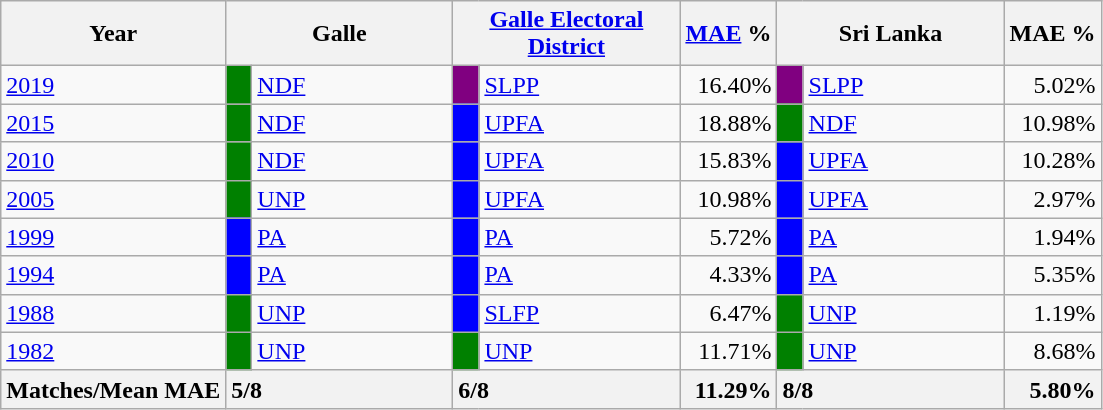<table class="wikitable">
<tr>
<th>Year</th>
<th colspan="2" width="144px">Galle</th>
<th colspan="2" width="144px"><a href='#'>Galle Electoral District</a></th>
<th><a href='#'>MAE</a> %</th>
<th colspan="2" width="144px">Sri Lanka</th>
<th>MAE %</th>
</tr>
<tr>
<td><a href='#'>2019</a></td>
<td style="background-color:green;" width="10px"></td>
<td style="text-align:left;"><a href='#'>NDF</a></td>
<td style="background-color:purple;" width="10px"></td>
<td style="text-align:left;"><a href='#'>SLPP</a></td>
<td style="text-align:right;">16.40%</td>
<td style="background-color:purple;" width="10px"></td>
<td style="text-align:left;"><a href='#'>SLPP</a></td>
<td style="text-align:right;">5.02%</td>
</tr>
<tr>
<td><a href='#'>2015</a></td>
<td style="background-color:green;" width="10px"></td>
<td style="text-align:left;"><a href='#'>NDF</a></td>
<td style="background-color:blue;" width="10px"></td>
<td style="text-align:left;"><a href='#'>UPFA</a></td>
<td style="text-align:right;">18.88%</td>
<td style="background-color:green;" width="10px"></td>
<td style="text-align:left;"><a href='#'>NDF</a></td>
<td style="text-align:right;">10.98%</td>
</tr>
<tr>
<td><a href='#'>2010</a></td>
<td style="background-color:green;" width="10px"></td>
<td style="text-align:left;"><a href='#'>NDF</a></td>
<td style="background-color:blue;" width="10px"></td>
<td style="text-align:left;"><a href='#'>UPFA</a></td>
<td style="text-align:right;">15.83%</td>
<td style="background-color:blue;" width="10px"></td>
<td style="text-align:left;"><a href='#'>UPFA</a></td>
<td style="text-align:right;">10.28%</td>
</tr>
<tr>
<td><a href='#'>2005</a></td>
<td style="background-color:green;" width="10px"></td>
<td style="text-align:left;"><a href='#'>UNP</a></td>
<td style="background-color:blue;" width="10px"></td>
<td style="text-align:left;"><a href='#'>UPFA</a></td>
<td style="text-align:right;">10.98%</td>
<td style="background-color:blue;" width="10px"></td>
<td style="text-align:left;"><a href='#'>UPFA</a></td>
<td style="text-align:right;">2.97%</td>
</tr>
<tr>
<td><a href='#'>1999</a></td>
<td style="background-color:blue;" width="10px"></td>
<td style="text-align:left;"><a href='#'>PA</a></td>
<td style="background-color:blue;" width="10px"></td>
<td style="text-align:left;"><a href='#'>PA</a></td>
<td style="text-align:right;">5.72%</td>
<td style="background-color:blue;" width="10px"></td>
<td style="text-align:left;"><a href='#'>PA</a></td>
<td style="text-align:right;">1.94%</td>
</tr>
<tr>
<td><a href='#'>1994</a></td>
<td style="background-color:blue;" width="10px"></td>
<td style="text-align:left;"><a href='#'>PA</a></td>
<td style="background-color:blue;" width="10px"></td>
<td style="text-align:left;"><a href='#'>PA</a></td>
<td style="text-align:right;">4.33%</td>
<td style="background-color:blue;" width="10px"></td>
<td style="text-align:left;"><a href='#'>PA</a></td>
<td style="text-align:right;">5.35%</td>
</tr>
<tr>
<td><a href='#'>1988</a></td>
<td style="background-color:green;" width="10px"></td>
<td style="text-align:left;"><a href='#'>UNP</a></td>
<td style="background-color:blue;" width="10px"></td>
<td style="text-align:left;"><a href='#'>SLFP</a></td>
<td style="text-align:right;">6.47%</td>
<td style="background-color:green;" width="10px"></td>
<td style="text-align:left;"><a href='#'>UNP</a></td>
<td style="text-align:right;">1.19%</td>
</tr>
<tr>
<td><a href='#'>1982</a></td>
<td style="background-color:green;" width="10px"></td>
<td style="text-align:left;"><a href='#'>UNP</a></td>
<td style="background-color:green;" width="10px"></td>
<td style="text-align:left;"><a href='#'>UNP</a></td>
<td style="text-align:right;">11.71%</td>
<td style="background-color:green;" width="10px"></td>
<td style="text-align:left;"><a href='#'>UNP</a></td>
<td style="text-align:right;">8.68%</td>
</tr>
<tr>
<th>Matches/Mean MAE</th>
<th style="text-align:left;"colspan="2" width="144px">5/8</th>
<th style="text-align:left;"colspan="2" width="144px">6/8</th>
<th style="text-align:right;">11.29%</th>
<th style="text-align:left;"colspan="2" width="144px">8/8</th>
<th style="text-align:right;">5.80%</th>
</tr>
</table>
